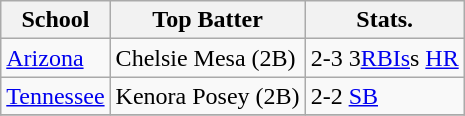<table class="wikitable">
<tr>
<th>School</th>
<th>Top Batter</th>
<th>Stats.</th>
</tr>
<tr>
<td><a href='#'>Arizona</a></td>
<td>Chelsie Mesa (2B)</td>
<td>2-3  3<a href='#'>RBIs</a>s  <a href='#'>HR</a></td>
</tr>
<tr>
<td><a href='#'>Tennessee</a></td>
<td>Kenora Posey (2B)</td>
<td>2-2  <a href='#'>SB</a></td>
</tr>
<tr>
</tr>
</table>
